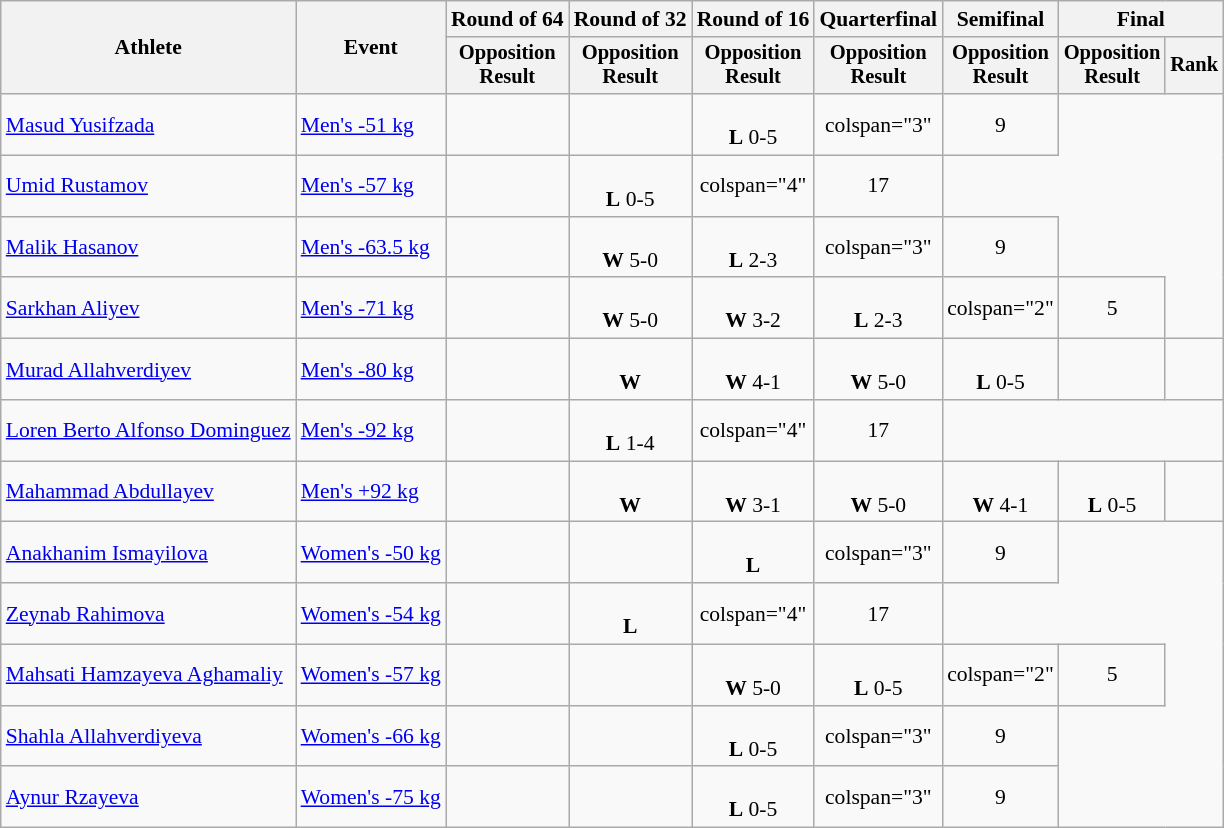<table class="wikitable" style="text-align:center; font-size:90%">
<tr>
<th rowspan="2">Athlete</th>
<th rowspan="2">Event</th>
<th>Round of 64</th>
<th>Round of 32</th>
<th>Round of 16</th>
<th>Quarterfinal</th>
<th>Semifinal</th>
<th colspan="2">Final</th>
</tr>
<tr style="font-size:95%">
<th>Opposition<br>Result</th>
<th>Opposition<br>Result</th>
<th>Opposition<br>Result</th>
<th>Opposition<br>Result</th>
<th>Opposition<br>Result</th>
<th>Opposition<br>Result</th>
<th>Rank</th>
</tr>
<tr>
<td align="left"><a href='#'>Masud Yusifzada</a></td>
<td align="left"><a href='#'>Men's -51 kg</a></td>
<td></td>
<td></td>
<td><br><strong>L</strong> 0-5</td>
<td>colspan="3" </td>
<td>9</td>
</tr>
<tr>
<td align="left"><a href='#'>Umid Rustamov</a></td>
<td align="left"><a href='#'>Men's -57 kg</a></td>
<td></td>
<td><br><strong>L</strong> 0-5</td>
<td>colspan="4" </td>
<td>17</td>
</tr>
<tr>
<td align="left"><a href='#'>Malik Hasanov</a></td>
<td align="left"><a href='#'>Men's -63.5 kg</a></td>
<td></td>
<td><br><strong>W</strong> 5-0</td>
<td><br><strong>L</strong> 2-3</td>
<td>colspan="3" </td>
<td>9</td>
</tr>
<tr>
<td align="left"><a href='#'>Sarkhan Aliyev</a></td>
<td align="left"><a href='#'>Men's -71 kg</a></td>
<td></td>
<td><br><strong>W</strong> 5-0</td>
<td><br><strong>W</strong> 3-2</td>
<td><br><strong>L</strong> 2-3</td>
<td>colspan="2" </td>
<td>5</td>
</tr>
<tr>
<td align="left"><a href='#'>Murad Allahverdiyev</a></td>
<td align="left"><a href='#'>Men's -80 kg</a></td>
<td></td>
<td><br><strong>W</strong> </td>
<td><br><strong>W</strong> 4-1</td>
<td><br><strong>W</strong> 5-0</td>
<td><br><strong>L</strong> 0-5</td>
<td></td>
<td></td>
</tr>
<tr>
<td align="left"><a href='#'>Loren Berto Alfonso Dominguez</a></td>
<td align="left"><a href='#'>Men's -92 kg</a></td>
<td></td>
<td><br><strong>L</strong> 1-4</td>
<td>colspan="4" </td>
<td>17</td>
</tr>
<tr>
<td align="left"><a href='#'>Mahammad Abdullayev</a></td>
<td align="left"><a href='#'>Men's +92 kg</a></td>
<td></td>
<td><br><strong>W</strong> </td>
<td><br><strong>W</strong> 3-1</td>
<td><br><strong>W</strong> 5-0</td>
<td><br><strong>W</strong> 4-1</td>
<td><br><strong>L</strong> 0-5</td>
<td></td>
</tr>
<tr>
<td align="left"><a href='#'>Anakhanim Ismayilova</a></td>
<td align="left"><a href='#'>Women's -50 kg</a></td>
<td></td>
<td></td>
<td><br><strong>L</strong> </td>
<td>colspan="3" </td>
<td>9</td>
</tr>
<tr>
<td align="left"><a href='#'>Zeynab Rahimova</a></td>
<td align="left"><a href='#'>Women's -54 kg</a></td>
<td></td>
<td><br><strong>L</strong> </td>
<td>colspan="4" </td>
<td>17</td>
</tr>
<tr>
<td align="left"><a href='#'>Mahsati Hamzayeva Aghamaliy</a></td>
<td align="left"><a href='#'>Women's -57 kg</a></td>
<td></td>
<td></td>
<td><br><strong>W</strong> 5-0</td>
<td><br><strong>L</strong> 0-5</td>
<td>colspan="2" </td>
<td>5</td>
</tr>
<tr>
<td align="left"><a href='#'>Shahla Allahverdiyeva</a></td>
<td align="left"><a href='#'>Women's -66 kg</a></td>
<td></td>
<td></td>
<td><br><strong>L</strong> 0-5</td>
<td>colspan="3" </td>
<td>9</td>
</tr>
<tr>
<td align="left"><a href='#'>Aynur Rzayeva</a></td>
<td align="left"><a href='#'>Women's -75 kg</a></td>
<td></td>
<td></td>
<td><br><strong>L</strong> 0-5</td>
<td>colspan="3" </td>
<td>9</td>
</tr>
</table>
